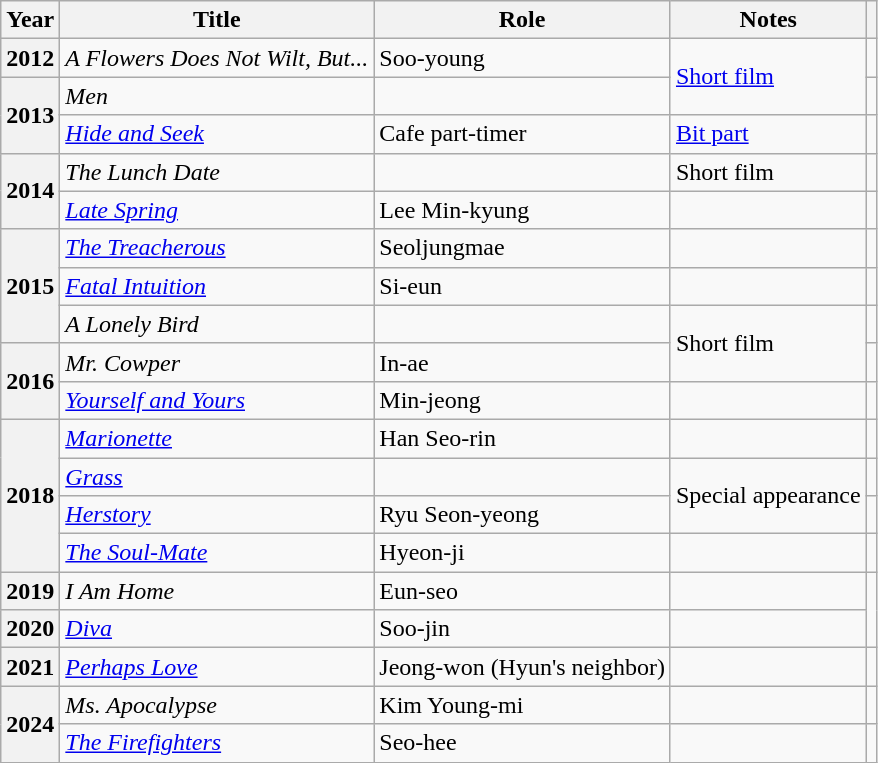<table class="wikitable plainrowheaders sortable">
<tr>
<th scope="col">Year</th>
<th scope="col">Title</th>
<th scope="col">Role</th>
<th scope="col">Notes</th>
<th scope="col" class="unsortable"></th>
</tr>
<tr>
<th scope="row">2012</th>
<td><em>A Flowers Does Not Wilt, But...</em></td>
<td>Soo-young</td>
<td rowspan="2"><a href='#'>Short film</a></td>
<td style="text-align:center"></td>
</tr>
<tr>
<th scope="row" rowspan="2">2013</th>
<td><em>Men</em></td>
<td></td>
<td style="text-align:center"></td>
</tr>
<tr>
<td><em><a href='#'>Hide and Seek</a></em></td>
<td>Cafe part-timer</td>
<td><a href='#'>Bit part</a></td>
<td style="text-align:center"></td>
</tr>
<tr>
<th scope="row" rowspan="2">2014</th>
<td><em>The Lunch Date</em></td>
<td></td>
<td>Short film</td>
<td style="text-align:center"></td>
</tr>
<tr>
<td><em><a href='#'>Late Spring</a></em></td>
<td>Lee Min-kyung</td>
<td></td>
<td style="text-align:center"></td>
</tr>
<tr>
<th scope="row" rowspan="3">2015</th>
<td><em><a href='#'>The Treacherous</a></em></td>
<td>Seoljungmae</td>
<td></td>
<td style="text-align:center"></td>
</tr>
<tr>
<td><em><a href='#'>Fatal Intuition</a></em></td>
<td>Si-eun</td>
<td></td>
<td style="text-align:center"></td>
</tr>
<tr>
<td><em>A Lonely Bird</em></td>
<td></td>
<td rowspan="2">Short film</td>
<td style="text-align:center"></td>
</tr>
<tr>
<th scope="row" rowspan="2">2016</th>
<td><em>Mr. Cowper</em></td>
<td>In-ae</td>
<td style="text-align:center"></td>
</tr>
<tr>
<td><em><a href='#'>Yourself and Yours</a></em></td>
<td>Min-jeong</td>
<td></td>
<td style="text-align:center"></td>
</tr>
<tr>
<th scope="row" rowspan="4">2018</th>
<td><em><a href='#'>Marionette</a></em></td>
<td>Han Seo-rin</td>
<td></td>
<td style="text-align:center"></td>
</tr>
<tr>
<td><em><a href='#'>Grass</a></em></td>
<td></td>
<td rowspan="2">Special appearance</td>
<td style="text-align:center"></td>
</tr>
<tr>
<td><em><a href='#'>Herstory</a></em></td>
<td>Ryu Seon-yeong</td>
<td style="text-align:center"></td>
</tr>
<tr>
<td><em><a href='#'>The Soul-Mate</a></em></td>
<td>Hyeon-ji</td>
<td></td>
<td style="text-align:center"></td>
</tr>
<tr>
<th scope="row">2019</th>
<td><em>I Am Home</em></td>
<td>Eun-seo</td>
<td></td>
<td rowspan="2" style="text-align:center"></td>
</tr>
<tr>
<th scope="row">2020</th>
<td><em><a href='#'>Diva</a></em></td>
<td>Soo-jin</td>
<td style="text-align:center"></td>
</tr>
<tr>
<th scope="row">2021</th>
<td><em><a href='#'>Perhaps Love</a></em></td>
<td>Jeong-won (Hyun's neighbor)</td>
<td></td>
<td style="text-align:center"></td>
</tr>
<tr>
<th scope="row" rowspan="2">2024</th>
<td><em>Ms. Apocalypse</em></td>
<td>Kim Young-mi</td>
<td></td>
<td style="text-align:center"></td>
</tr>
<tr>
<td><em><a href='#'>The Firefighters</a></em></td>
<td>Seo-hee</td>
<td></td>
<td style="text-align:center"></td>
</tr>
</table>
